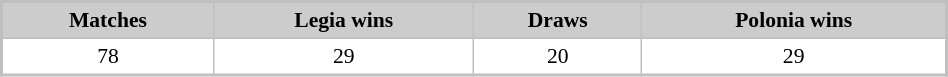<table cellspacing="4" cellpadding="3" style="width:50%;border:solid 2px silver;font-size:90%" rules="all">
<tr style="text-align:center">
<th bgcolor="#cccccc">Matches</th>
<th bgcolor="#cccccc">Legia wins</th>
<th bgcolor="#cccccc">Draws</th>
<th bgcolor="#cccccc">Polonia wins</th>
</tr>
<tr style="text-align:center">
<td>78</td>
<td>29</td>
<td>20</td>
<td>29</td>
</tr>
</table>
